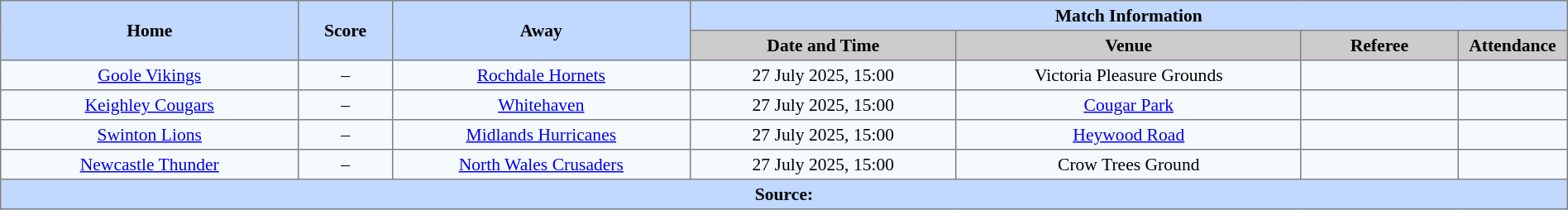<table border=1 style="border-collapse:collapse; font-size:90%; text-align:center;" cellpadding=3 cellspacing=0 width=100%>
<tr bgcolor=#C1D8FF>
<th scope="col" rowspan=2 width=19%>Home</th>
<th scope="col" rowspan=2 width=6%>Score</th>
<th scope="col" rowspan=2 width=19%>Away</th>
<th colspan=4>Match Information</th>
</tr>
<tr bgcolor=#CCCCCC>
<th scope="col" width=17%>Date and Time</th>
<th scope="col" width=22%>Venue</th>
<th scope="col" width=10%>Referee</th>
<th scope="col" width=7%>Attendance</th>
</tr>
<tr bgcolor=#F5FAFF>
<td> <a href='#'>Goole Vikings</a></td>
<td>–</td>
<td> <a href='#'>Rochdale Hornets</a></td>
<td>27 July 2025, 15:00</td>
<td>Victoria Pleasure Grounds</td>
<td></td>
<td></td>
</tr>
<tr bgcolor=#F5FAFF>
<td> <a href='#'>Keighley Cougars</a></td>
<td>–</td>
<td> <a href='#'>Whitehaven</a></td>
<td>27 July 2025, 15:00</td>
<td><a href='#'>Cougar Park</a></td>
<td></td>
<td></td>
</tr>
<tr bgcolor=#F5FAFF>
<td> <a href='#'>Swinton Lions</a></td>
<td>–</td>
<td> <a href='#'>Midlands Hurricanes</a></td>
<td>27 July 2025, 15:00</td>
<td><a href='#'>Heywood Road</a></td>
<td></td>
<td></td>
</tr>
<tr bgcolor=#F5FAFF>
<td> <a href='#'>Newcastle Thunder</a></td>
<td>–</td>
<td> <a href='#'>North Wales Crusaders</a></td>
<td>27 July 2025, 15:00</td>
<td>Crow Trees Ground</td>
<td></td>
<td></td>
</tr>
<tr style="background:#c1d8ff;">
<th colspan=7>Source:</th>
</tr>
</table>
